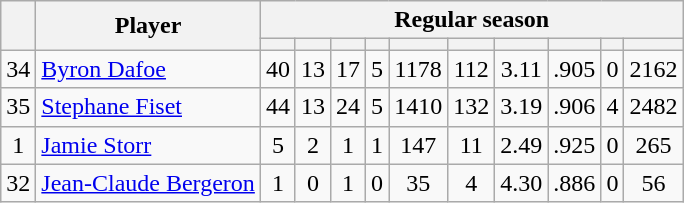<table class="wikitable plainrowheaders" style="text-align:center;">
<tr>
<th scope="col" rowspan="2"></th>
<th scope="col" rowspan="2">Player</th>
<th scope=colgroup colspan=10>Regular season</th>
</tr>
<tr>
<th scope="col"></th>
<th scope="col"></th>
<th scope="col"></th>
<th scope="col"></th>
<th scope="col"></th>
<th scope="col"></th>
<th scope="col"></th>
<th scope="col"></th>
<th scope="col"></th>
<th scope="col"></th>
</tr>
<tr>
<td scope="row">34</td>
<td align="left"><a href='#'>Byron Dafoe</a></td>
<td>40</td>
<td>13</td>
<td>17</td>
<td>5</td>
<td>1178</td>
<td>112</td>
<td>3.11</td>
<td>.905</td>
<td>0</td>
<td>2162</td>
</tr>
<tr>
<td scope="row">35</td>
<td align="left"><a href='#'>Stephane Fiset</a></td>
<td>44</td>
<td>13</td>
<td>24</td>
<td>5</td>
<td>1410</td>
<td>132</td>
<td>3.19</td>
<td>.906</td>
<td>4</td>
<td>2482</td>
</tr>
<tr>
<td scope="row">1</td>
<td align="left"><a href='#'>Jamie Storr</a></td>
<td>5</td>
<td>2</td>
<td>1</td>
<td>1</td>
<td>147</td>
<td>11</td>
<td>2.49</td>
<td>.925</td>
<td>0</td>
<td>265</td>
</tr>
<tr>
<td scope="row">32</td>
<td align="left"><a href='#'>Jean-Claude Bergeron</a></td>
<td>1</td>
<td>0</td>
<td>1</td>
<td>0</td>
<td>35</td>
<td>4</td>
<td>4.30</td>
<td>.886</td>
<td>0</td>
<td>56</td>
</tr>
</table>
